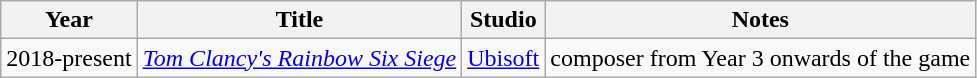<table class="wikitable">
<tr>
<th>Year</th>
<th>Title</th>
<th>Studio</th>
<th>Notes</th>
</tr>
<tr>
<td>2018-present</td>
<td><em><a href='#'>Tom Clancy's Rainbow Six Siege</a></em></td>
<td><a href='#'>Ubisoft</a></td>
<td>composer from Year 3 onwards of the game</td>
</tr>
</table>
